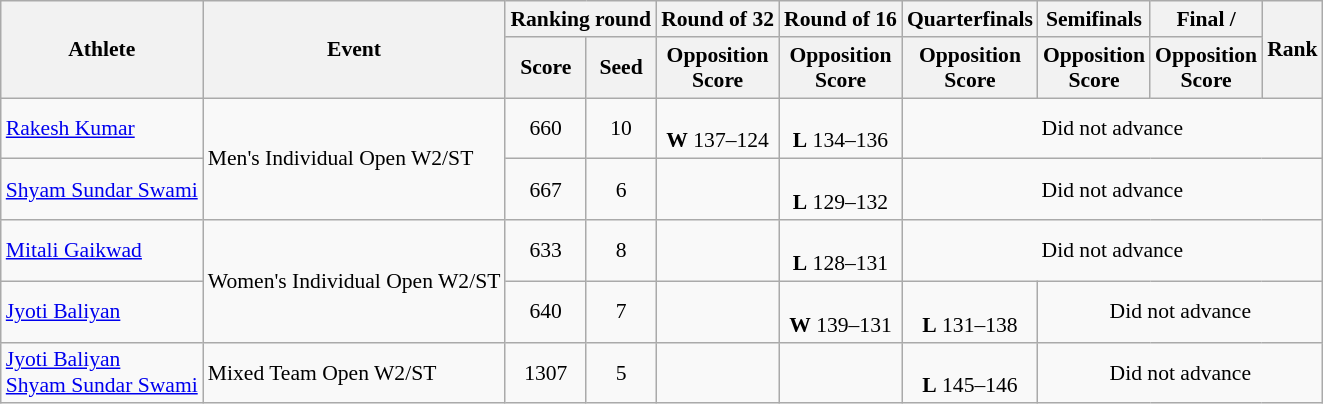<table class="wikitable" style="text-align:center; font-size:90%">
<tr>
<th rowspan="2">Athlete</th>
<th rowspan="2">Event</th>
<th colspan="2">Ranking round</th>
<th>Round of 32</th>
<th>Round of 16</th>
<th>Quarterfinals</th>
<th>Semifinals</th>
<th>Final / </th>
<th rowspan="2">Rank</th>
</tr>
<tr>
<th>Score</th>
<th>Seed</th>
<th>Opposition<br>Score</th>
<th>Opposition<br>Score</th>
<th>Opposition<br>Score</th>
<th>Opposition<br>Score</th>
<th>Opposition<br>Score</th>
</tr>
<tr>
<td align="left"><a href='#'>Rakesh Kumar</a></td>
<td align="left" rowspan=2>Men's Individual Open W2/ST</td>
<td>660</td>
<td>10</td>
<td><br><strong>W</strong> 137–124</td>
<td><br><strong>L</strong> 134–136</td>
<td colspan=4>Did not advance</td>
</tr>
<tr>
<td align="left"><a href='#'>Shyam Sundar Swami</a></td>
<td>667</td>
<td>6</td>
<td></td>
<td><br><strong>L</strong> 129–132</td>
<td colspan=4>Did not advance</td>
</tr>
<tr>
<td align="left"><a href='#'>Mitali Gaikwad</a></td>
<td align="left" rowspan=2>Women's Individual Open W2/ST</td>
<td>633</td>
<td>8</td>
<td></td>
<td><br><strong>L</strong> 128–131</td>
<td colspan=4>Did not advance</td>
</tr>
<tr>
<td align="left"><a href='#'>Jyoti Baliyan</a></td>
<td>640</td>
<td>7</td>
<td></td>
<td><br><strong>W</strong> 139–131</td>
<td><br><strong>L</strong> 131–138</td>
<td colspan=3>Did not advance</td>
</tr>
<tr>
<td align=left><a href='#'>Jyoti Baliyan</a><br><a href='#'>Shyam Sundar Swami</a></td>
<td align="left">Mixed Team Open W2/ST</td>
<td>1307</td>
<td>5</td>
<td></td>
<td></td>
<td><br><strong>L</strong> 145–146</td>
<td colspan=3>Did not advance</td>
</tr>
</table>
